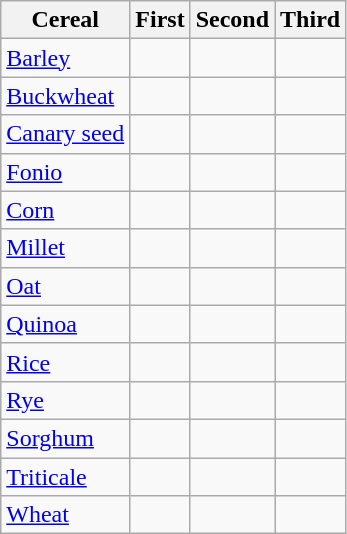<table class="wikitable" align="center">
<tr>
<th>Cereal</th>
<th>First</th>
<th>Second</th>
<th>Third</th>
</tr>
<tr>
<td><a href='#'>Barley</a></td>
<td></td>
<td></td>
<td></td>
</tr>
<tr>
<td><a href='#'>Buckwheat</a></td>
<td></td>
<td></td>
<td></td>
</tr>
<tr>
<td><a href='#'>Canary seed</a></td>
<td></td>
<td></td>
<td></td>
</tr>
<tr>
<td><a href='#'>Fonio</a></td>
<td></td>
<td></td>
<td></td>
</tr>
<tr>
<td><a href='#'>Corn</a></td>
<td></td>
<td></td>
<td></td>
</tr>
<tr>
<td><a href='#'>Millet</a></td>
<td></td>
<td></td>
<td></td>
</tr>
<tr>
<td><a href='#'>Oat</a></td>
<td></td>
<td></td>
<td></td>
</tr>
<tr>
<td><a href='#'>Quinoa</a></td>
<td></td>
<td></td>
<td></td>
</tr>
<tr>
<td><a href='#'>Rice</a></td>
<td></td>
<td></td>
<td></td>
</tr>
<tr>
<td><a href='#'>Rye</a></td>
<td></td>
<td></td>
<td></td>
</tr>
<tr>
<td><a href='#'>Sorghum</a></td>
<td></td>
<td></td>
<td></td>
</tr>
<tr>
<td><a href='#'>Triticale</a></td>
<td></td>
<td></td>
<td></td>
</tr>
<tr>
<td><a href='#'>Wheat</a></td>
<td></td>
<td></td>
<td></td>
</tr>
</table>
